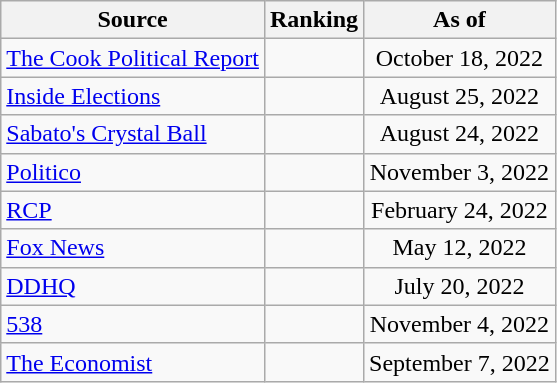<table class="wikitable" style="text-align:center">
<tr>
<th>Source</th>
<th>Ranking</th>
<th>As of</th>
</tr>
<tr>
<td align=left><a href='#'>The Cook Political Report</a></td>
<td></td>
<td>October 18, 2022</td>
</tr>
<tr>
<td align=left><a href='#'>Inside Elections</a></td>
<td></td>
<td>August 25, 2022</td>
</tr>
<tr>
<td align=left><a href='#'>Sabato's Crystal Ball</a></td>
<td></td>
<td>August 24, 2022</td>
</tr>
<tr>
<td align="left"><a href='#'>Politico</a></td>
<td></td>
<td>November 3, 2022</td>
</tr>
<tr>
<td align="left"><a href='#'>RCP</a></td>
<td></td>
<td>February 24, 2022</td>
</tr>
<tr>
<td align=left><a href='#'>Fox News</a></td>
<td></td>
<td>May 12, 2022</td>
</tr>
<tr>
<td align="left"><a href='#'>DDHQ</a></td>
<td></td>
<td>July 20, 2022</td>
</tr>
<tr>
<td align="left"><a href='#'>538</a></td>
<td></td>
<td>November 4, 2022</td>
</tr>
<tr>
<td align="left"><a href='#'>The Economist</a></td>
<td></td>
<td>September 7, 2022</td>
</tr>
</table>
